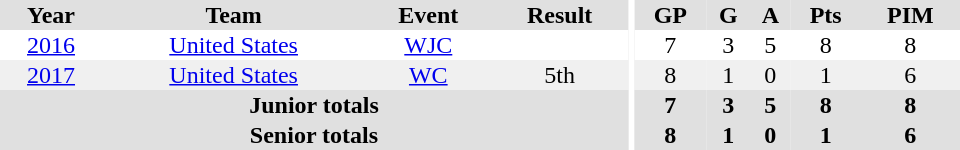<table border="0" cellpadding="1" cellspacing="0" ID="Table3" style="text-align:center; width:40em;">
<tr bgcolor="#e0e0e0">
<th>Year</th>
<th>Team</th>
<th>Event</th>
<th>Result</th>
<th rowspan="99" bgcolor="#ffffff"></th>
<th>GP</th>
<th>G</th>
<th>A</th>
<th>Pts</th>
<th>PIM</th>
</tr>
<tr>
<td><a href='#'>2016</a></td>
<td><a href='#'>United States</a></td>
<td><a href='#'>WJC</a></td>
<td></td>
<td>7</td>
<td>3</td>
<td>5</td>
<td>8</td>
<td>8</td>
</tr>
<tr bgcolor="#f0f0f0">
<td><a href='#'>2017</a></td>
<td><a href='#'>United States</a></td>
<td><a href='#'>WC</a></td>
<td>5th</td>
<td>8</td>
<td>1</td>
<td>0</td>
<td>1</td>
<td>6</td>
</tr>
<tr bgcolor="#e0e0e0">
<th colspan="4">Junior totals</th>
<th>7</th>
<th>3</th>
<th>5</th>
<th>8</th>
<th>8</th>
</tr>
<tr bgcolor="#e0e0e0">
<th colspan="4">Senior totals</th>
<th>8</th>
<th>1</th>
<th>0</th>
<th>1</th>
<th>6</th>
</tr>
</table>
